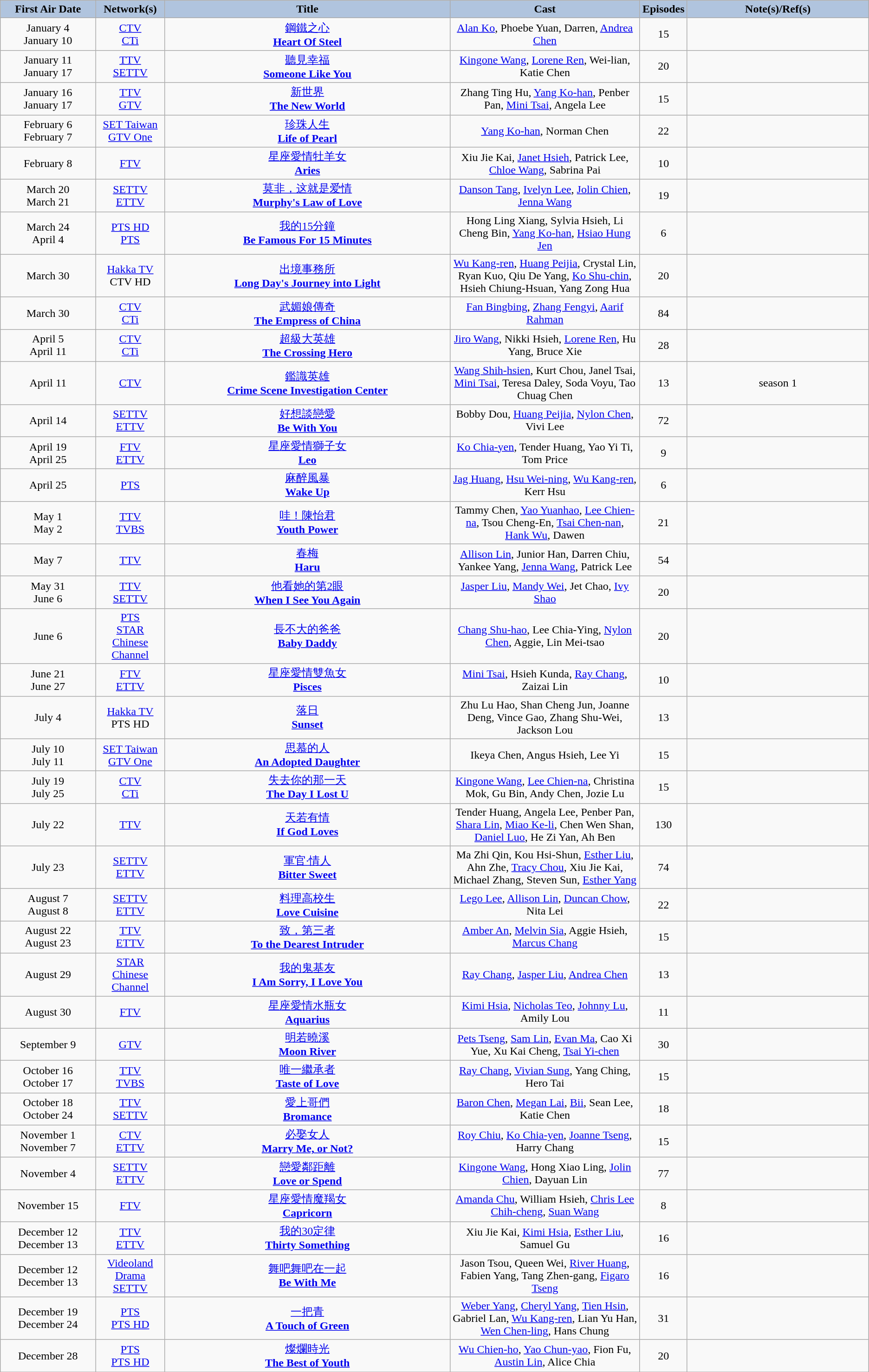<table class="wikitable" style="text-align:center;">
<tr>
<th style="width:11%; background:LightSteelBlue;">First Air Date</th>
<th style="width:8%; background:LightSteelBlue;">Network(s)</th>
<th style="width:33%; background:LightSteelBlue;">Title</th>
<th style="width:22%; background:LightSteelBlue;">Cast</th>
<th style="width:5%; background:LightSteelBlue;">Episodes</th>
<th style="width:22%; background:LightSteelBlue;">Note(s)/Ref(s)</th>
</tr>
<tr>
<td>January 4<br>January 10</td>
<td><a href='#'>CTV</a><br><a href='#'>CTi</a></td>
<td><a href='#'>鋼鐵之心</a><br><strong><a href='#'>Heart Of Steel</a></strong></td>
<td><a href='#'>Alan Ko</a>, Phoebe Yuan, Darren, <a href='#'>Andrea Chen</a></td>
<td>15</td>
<td></td>
</tr>
<tr>
<td>January 11<br>January 17</td>
<td><a href='#'>TTV</a><br><a href='#'>SETTV</a></td>
<td><a href='#'>聽見幸福</a><br><strong><a href='#'>Someone Like You</a></strong></td>
<td><a href='#'>Kingone Wang</a>, <a href='#'>Lorene Ren</a>, Wei-lian, Katie Chen</td>
<td>20</td>
<td></td>
</tr>
<tr>
<td>January 16<br>January 17</td>
<td><a href='#'>TTV</a><br><a href='#'>GTV</a></td>
<td><a href='#'>新世界</a><br><strong><a href='#'>The New World</a></strong></td>
<td>Zhang Ting Hu, <a href='#'>Yang Ko-han</a>, Penber Pan, <a href='#'>Mini Tsai</a>, Angela Lee</td>
<td>15</td>
<td></td>
</tr>
<tr>
<td>February 6<br>February 7</td>
<td><a href='#'>SET Taiwan</a><br><a href='#'>GTV One</a></td>
<td><a href='#'>珍珠人生</a><br><strong><a href='#'>Life of Pearl</a></strong></td>
<td><a href='#'>Yang Ko-han</a>, Norman Chen</td>
<td>22</td>
<td></td>
</tr>
<tr>
<td>February 8</td>
<td><a href='#'>FTV</a></td>
<td><a href='#'>星座愛情牡羊女</a><br><strong><a href='#'>Aries</a></strong></td>
<td>Xiu Jie Kai, <a href='#'>Janet Hsieh</a>, Patrick Lee, <a href='#'>Chloe Wang</a>, Sabrina Pai</td>
<td>10</td>
<td></td>
</tr>
<tr>
<td>March 20<br>March 21</td>
<td><a href='#'>SETTV</a><br><a href='#'>ETTV</a></td>
<td><a href='#'>莫非，这就是爱情</a><br><strong><a href='#'>Murphy's Law of Love</a></strong></td>
<td><a href='#'>Danson Tang</a>, <a href='#'>Ivelyn Lee</a>, <a href='#'>Jolin Chien</a>, <a href='#'>Jenna Wang</a></td>
<td>19</td>
<td></td>
</tr>
<tr>
<td>March 24<br>April 4</td>
<td><a href='#'>PTS HD</a><br><a href='#'>PTS</a></td>
<td><a href='#'>我的15分鐘</a><br><strong><a href='#'>Be Famous For 15 Minutes</a></strong></td>
<td>Hong Ling Xiang, Sylvia Hsieh, Li Cheng Bin, <a href='#'>Yang Ko-han</a>, <a href='#'>Hsiao Hung Jen</a></td>
<td>6</td>
<td></td>
</tr>
<tr>
<td>March 30</td>
<td><a href='#'>Hakka TV</a><br>CTV HD</td>
<td><a href='#'>出境事務所</a><br><strong><a href='#'>Long Day's Journey into Light</a></strong></td>
<td><a href='#'>Wu Kang-ren</a>, <a href='#'>Huang Peijia</a>, Crystal Lin, Ryan Kuo, Qiu De Yang, <a href='#'>Ko Shu-chin</a>, Hsieh Chiung-Hsuan, Yang Zong Hua</td>
<td>20</td>
<td></td>
</tr>
<tr>
<td>March 30</td>
<td><a href='#'>CTV</a><br><a href='#'>CTi</a></td>
<td><a href='#'>武媚娘傳奇</a><br><strong><a href='#'>The Empress of China</a></strong></td>
<td><a href='#'>Fan Bingbing</a>, <a href='#'>Zhang Fengyi</a>, <a href='#'>Aarif Rahman</a></td>
<td>84</td>
<td></td>
</tr>
<tr>
<td>April 5<br>April 11</td>
<td><a href='#'>CTV</a><br><a href='#'>CTi</a></td>
<td><a href='#'>超級大英雄</a><br><strong><a href='#'>The Crossing Hero</a></strong></td>
<td><a href='#'>Jiro Wang</a>, Nikki Hsieh, <a href='#'>Lorene Ren</a>, Hu Yang, Bruce Xie</td>
<td>28</td>
<td></td>
</tr>
<tr>
<td>April 11</td>
<td><a href='#'>CTV</a></td>
<td><a href='#'>鑑識英雄</a><br><strong><a href='#'>Crime Scene Investigation Center</a></strong></td>
<td><a href='#'>Wang Shih-hsien</a>, Kurt Chou, Janel Tsai, <a href='#'>Mini Tsai</a>, Teresa Daley, Soda Voyu, Tao Chuag Chen</td>
<td>13</td>
<td>season 1</td>
</tr>
<tr>
<td>April 14</td>
<td><a href='#'>SETTV</a><br><a href='#'>ETTV</a></td>
<td><a href='#'>好想談戀愛</a><br><strong><a href='#'>Be With You</a></strong></td>
<td>Bobby Dou, <a href='#'>Huang Peijia</a>, <a href='#'>Nylon Chen</a>, Vivi Lee</td>
<td>72</td>
<td></td>
</tr>
<tr>
<td>April 19<br>April 25</td>
<td><a href='#'>FTV</a><br><a href='#'>ETTV</a></td>
<td><a href='#'>星座愛情獅子女</a><br><strong><a href='#'>Leo</a></strong></td>
<td><a href='#'>Ko Chia-yen</a>, Tender Huang, Yao Yi Ti, Tom Price</td>
<td>9</td>
<td></td>
</tr>
<tr>
<td>April 25</td>
<td><a href='#'>PTS</a></td>
<td><a href='#'>麻醉風暴</a><br><strong><a href='#'>Wake Up</a></strong></td>
<td><a href='#'>Jag Huang</a>, <a href='#'>Hsu Wei-ning</a>, <a href='#'>Wu Kang-ren</a>, Kerr Hsu</td>
<td>6</td>
<td></td>
</tr>
<tr>
<td>May 1<br>May 2</td>
<td><a href='#'>TTV</a><br><a href='#'>TVBS</a></td>
<td><a href='#'>哇！陳怡君</a><br><strong><a href='#'>Youth Power</a></strong></td>
<td>Tammy Chen, <a href='#'>Yao Yuanhao</a>, <a href='#'>Lee Chien-na</a>, Tsou Cheng-En, <a href='#'>Tsai Chen-nan</a>, <a href='#'>Hank Wu</a>, Dawen</td>
<td>21</td>
<td></td>
</tr>
<tr>
<td>May 7</td>
<td><a href='#'>TTV</a></td>
<td><a href='#'>春梅</a><br><strong><a href='#'>Haru</a></strong></td>
<td><a href='#'>Allison Lin</a>, Junior Han, Darren Chiu, Yankee Yang, <a href='#'>Jenna Wang</a>, Patrick Lee</td>
<td>54</td>
<td></td>
</tr>
<tr>
<td>May 31<br>June 6</td>
<td><a href='#'>TTV</a><br><a href='#'>SETTV</a></td>
<td><a href='#'>他看她的第2眼</a><br><strong><a href='#'>When I See You Again</a></strong></td>
<td><a href='#'>Jasper Liu</a>, <a href='#'>Mandy Wei</a>, Jet Chao, <a href='#'>Ivy Shao</a></td>
<td>20</td>
<td></td>
</tr>
<tr>
<td>June 6</td>
<td><a href='#'>PTS</a><br><a href='#'>STAR Chinese Channel</a></td>
<td><a href='#'>長不大的爸爸</a><br><strong><a href='#'>Baby Daddy</a></strong></td>
<td><a href='#'>Chang Shu-hao</a>, Lee Chia-Ying, <a href='#'>Nylon Chen</a>, Aggie, Lin Mei-tsao</td>
<td>20</td>
<td></td>
</tr>
<tr>
<td>June 21<br>June 27</td>
<td><a href='#'>FTV</a><br><a href='#'>ETTV</a></td>
<td><a href='#'>星座愛情雙魚女</a><br><strong><a href='#'>Pisces</a></strong></td>
<td><a href='#'>Mini Tsai</a>, Hsieh Kunda, <a href='#'>Ray Chang</a>, Zaizai Lin</td>
<td>10</td>
<td></td>
</tr>
<tr>
<td>July 4</td>
<td><a href='#'>Hakka TV</a><br>PTS HD</td>
<td><a href='#'>落日</a><br><strong><a href='#'>Sunset</a></strong></td>
<td>Zhu Lu Hao, Shan Cheng Jun, Joanne Deng, Vince Gao, Zhang Shu-Wei, Jackson Lou</td>
<td>13</td>
<td></td>
</tr>
<tr>
<td>July 10<br>July 11</td>
<td><a href='#'>SET Taiwan</a><br><a href='#'>GTV One</a></td>
<td><a href='#'>思慕的人</a><br><strong><a href='#'>An Adopted Daughter</a></strong></td>
<td>Ikeya Chen, Angus Hsieh, Lee Yi</td>
<td>15</td>
<td></td>
</tr>
<tr>
<td>July 19<br>July 25</td>
<td><a href='#'>CTV</a><br><a href='#'>CTi</a></td>
<td><a href='#'>失去你的那一天</a><br><strong><a href='#'>The Day I Lost U</a></strong></td>
<td><a href='#'>Kingone Wang</a>, <a href='#'>Lee Chien-na</a>, Christina Mok, Gu Bin, Andy Chen, Jozie Lu</td>
<td>15</td>
<td></td>
</tr>
<tr>
<td>July 22</td>
<td><a href='#'>TTV</a></td>
<td><a href='#'>天若有情</a><br><strong><a href='#'>If God Loves</a></strong></td>
<td>Tender Huang, Angela Lee, Penber Pan, <a href='#'>Shara Lin</a>, <a href='#'>Miao Ke-li</a>, Chen Wen Shan, <a href='#'>Daniel Luo</a>, He Zi Yan, Ah Ben</td>
<td>130</td>
<td></td>
</tr>
<tr>
<td>July 23</td>
<td><a href='#'>SETTV</a><br><a href='#'>ETTV</a></td>
<td><a href='#'>軍官·情人</a><br><strong><a href='#'>Bitter Sweet</a></strong></td>
<td>Ma Zhi Qin, Kou Hsi-Shun, <a href='#'>Esther Liu</a>, Ahn Zhe, <a href='#'>Tracy Chou</a>, Xiu Jie Kai, Michael Zhang, Steven Sun, <a href='#'>Esther Yang</a></td>
<td>74</td>
<td></td>
</tr>
<tr>
<td>August 7<br>August 8</td>
<td><a href='#'>SETTV</a><br><a href='#'>ETTV</a></td>
<td><a href='#'>料理高校生</a><br><strong><a href='#'>Love Cuisine</a></strong></td>
<td><a href='#'>Lego Lee</a>, <a href='#'>Allison Lin</a>, <a href='#'>Duncan Chow</a>, Nita Lei</td>
<td>22</td>
<td></td>
</tr>
<tr>
<td>August 22<br>August 23</td>
<td><a href='#'>TTV</a><br><a href='#'>ETTV</a></td>
<td><a href='#'>致，第三者</a><br><strong><a href='#'>To the Dearest Intruder</a></strong></td>
<td><a href='#'>Amber An</a>, <a href='#'>Melvin Sia</a>, Aggie Hsieh, <a href='#'>Marcus Chang</a></td>
<td>15</td>
<td></td>
</tr>
<tr>
<td>August 29</td>
<td><a href='#'>STAR Chinese Channel</a></td>
<td><a href='#'>我的鬼基友</a><br><strong><a href='#'>I Am Sorry, I Love You</a></strong></td>
<td><a href='#'>Ray Chang</a>, <a href='#'>Jasper Liu</a>, <a href='#'>Andrea Chen</a></td>
<td>13</td>
<td></td>
</tr>
<tr>
<td>August 30</td>
<td><a href='#'>FTV</a></td>
<td><a href='#'>星座愛情水瓶女</a><br><strong><a href='#'>Aquarius</a></strong></td>
<td><a href='#'>Kimi Hsia</a>, <a href='#'>Nicholas Teo</a>, <a href='#'>Johnny Lu</a>, Amily Lou</td>
<td>11</td>
<td></td>
</tr>
<tr>
<td>September 9</td>
<td><a href='#'>GTV</a></td>
<td><a href='#'>明若曉溪</a><br><strong><a href='#'>Moon River</a></strong></td>
<td><a href='#'>Pets Tseng</a>, <a href='#'>Sam Lin</a>, <a href='#'>Evan Ma</a>, Cao Xi Yue, Xu Kai Cheng, <a href='#'>Tsai Yi-chen</a></td>
<td>30</td>
<td></td>
</tr>
<tr>
<td>October 16<br>October 17</td>
<td><a href='#'>TTV</a><br><a href='#'>TVBS</a></td>
<td><a href='#'>唯一繼承者</a><br><strong><a href='#'>Taste of Love</a></strong></td>
<td><a href='#'>Ray Chang</a>, <a href='#'>Vivian Sung</a>, Yang Ching, Hero Tai</td>
<td>15</td>
<td></td>
</tr>
<tr>
<td>October 18<br>October 24</td>
<td><a href='#'>TTV</a><br><a href='#'>SETTV</a></td>
<td><a href='#'>愛上哥們</a><br><strong><a href='#'>Bromance</a></strong></td>
<td><a href='#'>Baron Chen</a>, <a href='#'>Megan Lai</a>, <a href='#'>Bii</a>, Sean Lee, Katie Chen</td>
<td>18</td>
<td></td>
</tr>
<tr>
<td>November 1<br>November 7</td>
<td><a href='#'>CTV</a><br><a href='#'>ETTV</a></td>
<td><a href='#'>必娶女人</a><br><strong><a href='#'>Marry Me, or Not?</a></strong></td>
<td><a href='#'>Roy Chiu</a>, <a href='#'>Ko Chia-yen</a>, <a href='#'>Joanne Tseng</a>, Harry Chang</td>
<td>15</td>
<td></td>
</tr>
<tr>
<td>November 4</td>
<td><a href='#'>SETTV</a><br><a href='#'>ETTV</a></td>
<td><a href='#'>戀愛鄰距離</a><br><strong><a href='#'>Love or Spend</a></strong></td>
<td><a href='#'>Kingone Wang</a>, Hong Xiao Ling, <a href='#'>Jolin Chien</a>, Dayuan Lin</td>
<td>77</td>
<td></td>
</tr>
<tr>
<td>November 15</td>
<td><a href='#'>FTV</a></td>
<td><a href='#'>星座愛情魔羯女</a><br><strong><a href='#'>Capricorn</a></strong></td>
<td><a href='#'>Amanda Chu</a>, William Hsieh, <a href='#'>Chris Lee Chih-cheng</a>, <a href='#'>Suan Wang</a></td>
<td>8</td>
<td></td>
</tr>
<tr>
<td>December 12<br>December 13</td>
<td><a href='#'>TTV</a><br><a href='#'>ETTV</a></td>
<td><a href='#'>我的30定律</a><br><strong><a href='#'>Thirty Something</a></strong></td>
<td>Xiu Jie Kai, <a href='#'>Kimi Hsia</a>, <a href='#'>Esther Liu</a>, Samuel Gu</td>
<td>16</td>
<td></td>
</tr>
<tr>
<td>December 12<br>December 13</td>
<td><a href='#'>Videoland Drama</a><br><a href='#'>SETTV</a></td>
<td><a href='#'>舞吧舞吧在一起</a><br><strong><a href='#'>Be With Me</a></strong></td>
<td>Jason Tsou, Queen Wei, <a href='#'>River Huang</a>, Fabien Yang, Tang Zhen-gang, <a href='#'>Figaro Tseng</a></td>
<td>16</td>
<td></td>
</tr>
<tr>
<td>December 19<br>December 24</td>
<td><a href='#'>PTS</a><br><a href='#'>PTS HD</a></td>
<td><a href='#'>一把青</a><br><strong><a href='#'>A Touch of Green</a></strong></td>
<td><a href='#'>Weber Yang</a>, <a href='#'>Cheryl Yang</a>, <a href='#'>Tien Hsin</a>, Gabriel Lan, <a href='#'>Wu Kang-ren</a>, Lian Yu Han, <a href='#'>Wen Chen-ling</a>, Hans Chung</td>
<td>31</td>
<td></td>
</tr>
<tr>
<td>December 28</td>
<td><a href='#'>PTS</a><br><a href='#'>PTS HD</a></td>
<td><a href='#'>燦爛時光</a><br><strong><a href='#'>The Best of Youth</a></strong></td>
<td><a href='#'>Wu Chien-ho</a>, <a href='#'>Yao Chun-yao</a>, Fion Fu, <a href='#'>Austin Lin</a>, Alice Chia</td>
<td>20</td>
<td></td>
</tr>
<tr>
</tr>
</table>
